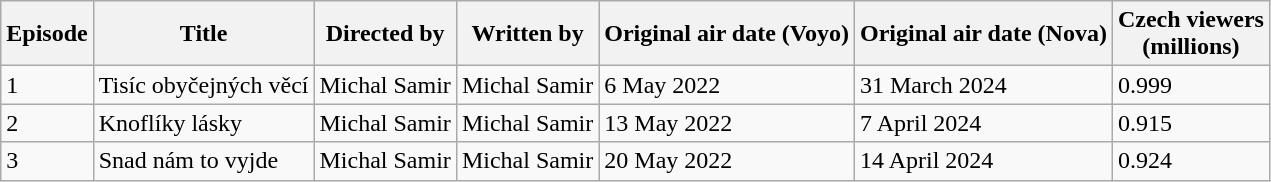<table class="wikitable">
<tr>
<th>Episode</th>
<th>Title</th>
<th>Directed by</th>
<th>Written by</th>
<th>Original air date (Voyo)</th>
<th>Original air date (Nova)</th>
<th>Czech viewers<br>(millions)</th>
</tr>
<tr>
<td>1</td>
<td>Tisíc obyčejných věcí</td>
<td>Michal Samir</td>
<td>Michal Samir</td>
<td>6 May 2022</td>
<td>31 March 2024</td>
<td>0.999</td>
</tr>
<tr>
<td>2</td>
<td>Knoflíky lásky</td>
<td>Michal Samir</td>
<td>Michal Samir</td>
<td>13 May 2022</td>
<td>7 April 2024</td>
<td>0.915</td>
</tr>
<tr>
<td>3</td>
<td>Snad nám to vyjde</td>
<td>Michal Samir</td>
<td>Michal Samir</td>
<td>20 May 2022</td>
<td>14 April 2024</td>
<td>0.924</td>
</tr>
</table>
